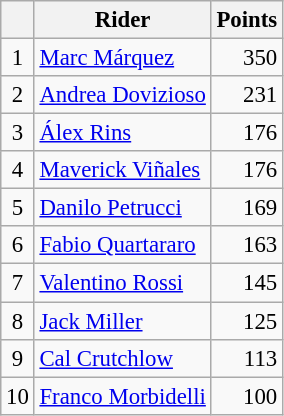<table class="wikitable" style="font-size: 95%;">
<tr>
<th></th>
<th>Rider</th>
<th>Points</th>
</tr>
<tr>
<td align=center>1</td>
<td> <a href='#'>Marc Márquez</a></td>
<td align=right>350</td>
</tr>
<tr>
<td align=center>2</td>
<td> <a href='#'>Andrea Dovizioso</a></td>
<td align=right>231</td>
</tr>
<tr>
<td align=center>3</td>
<td> <a href='#'>Álex Rins</a></td>
<td align=right>176</td>
</tr>
<tr>
<td align=center>4</td>
<td> <a href='#'>Maverick Viñales</a></td>
<td align=right>176</td>
</tr>
<tr>
<td align=center>5</td>
<td> <a href='#'>Danilo Petrucci</a></td>
<td align=right>169</td>
</tr>
<tr>
<td align=center>6</td>
<td> <a href='#'>Fabio Quartararo</a></td>
<td align=right>163</td>
</tr>
<tr>
<td align=center>7</td>
<td> <a href='#'>Valentino Rossi</a></td>
<td align=right>145</td>
</tr>
<tr>
<td align=center>8</td>
<td> <a href='#'>Jack Miller</a></td>
<td align=right>125</td>
</tr>
<tr>
<td align=center>9</td>
<td> <a href='#'>Cal Crutchlow</a></td>
<td align=right>113</td>
</tr>
<tr>
<td align=center>10</td>
<td> <a href='#'>Franco Morbidelli</a></td>
<td align=right>100</td>
</tr>
</table>
